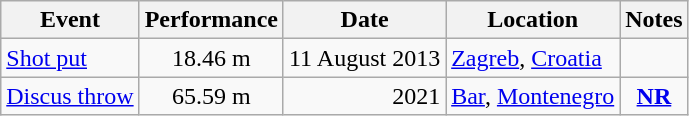<table class="wikitable" |]>
<tr>
<th>Event</th>
<th>Performance</th>
<th>Date</th>
<th>Location</th>
<th>Notes</th>
</tr>
<tr>
<td><a href='#'>Shot put</a></td>
<td align=center>18.46 m</td>
<td align=right>11 August 2013</td>
<td><a href='#'>Zagreb</a>, <a href='#'>Croatia</a></td>
<td align=center></td>
</tr>
<tr>
<td><a href='#'>Discus throw</a></td>
<td align=center>65.59 m</td>
<td align=right>2021</td>
<td><a href='#'>Bar</a>, <a href='#'>Montenegro</a></td>
<td align=center><strong><a href='#'>NR</a></strong></td>
</tr>
</table>
